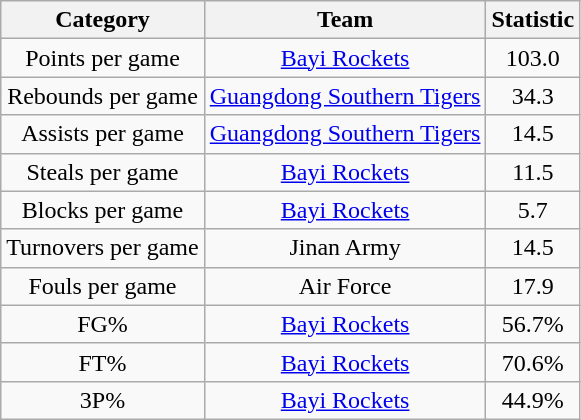<table class="wikitable" style="text-align:center">
<tr>
<th>Category</th>
<th>Team</th>
<th>Statistic</th>
</tr>
<tr>
<td>Points per game</td>
<td><a href='#'>Bayi Rockets</a></td>
<td>103.0</td>
</tr>
<tr>
<td>Rebounds per game</td>
<td><a href='#'>Guangdong Southern Tigers</a></td>
<td>34.3</td>
</tr>
<tr>
<td>Assists per game</td>
<td><a href='#'>Guangdong Southern Tigers</a></td>
<td>14.5</td>
</tr>
<tr>
<td>Steals per game</td>
<td><a href='#'>Bayi Rockets</a></td>
<td>11.5</td>
</tr>
<tr>
<td>Blocks per game</td>
<td><a href='#'>Bayi Rockets</a></td>
<td>5.7</td>
</tr>
<tr>
<td>Turnovers per game</td>
<td>Jinan Army</td>
<td>14.5</td>
</tr>
<tr>
<td>Fouls per game</td>
<td>Air Force</td>
<td>17.9</td>
</tr>
<tr>
<td>FG%</td>
<td><a href='#'>Bayi Rockets</a></td>
<td>56.7%</td>
</tr>
<tr>
<td>FT%</td>
<td><a href='#'>Bayi Rockets</a></td>
<td>70.6%</td>
</tr>
<tr>
<td>3P%</td>
<td><a href='#'>Bayi Rockets</a></td>
<td>44.9%</td>
</tr>
</table>
